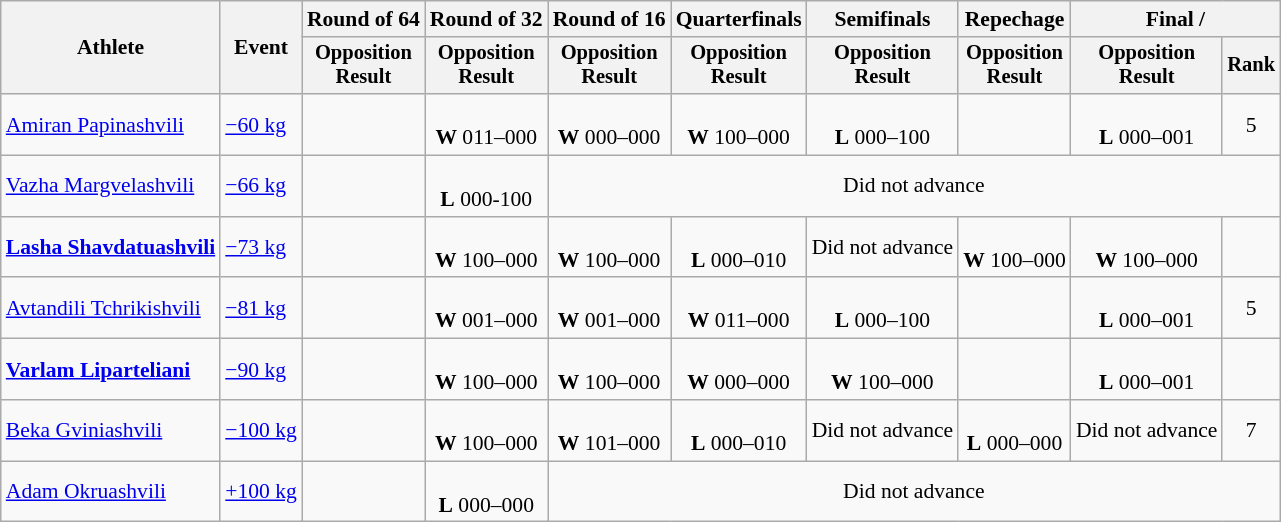<table class="wikitable" style="font-size:90%">
<tr>
<th rowspan="2">Athlete</th>
<th rowspan="2">Event</th>
<th>Round of 64</th>
<th>Round of 32</th>
<th>Round of 16</th>
<th>Quarterfinals</th>
<th>Semifinals</th>
<th>Repechage</th>
<th colspan=2>Final / </th>
</tr>
<tr style="font-size:95%">
<th>Opposition<br>Result</th>
<th>Opposition<br>Result</th>
<th>Opposition<br>Result</th>
<th>Opposition<br>Result</th>
<th>Opposition<br>Result</th>
<th>Opposition<br>Result</th>
<th>Opposition<br>Result</th>
<th>Rank</th>
</tr>
<tr align=center>
<td align=left><a href='#'>Amiran Papinashvili</a></td>
<td align=left><a href='#'>−60 kg</a></td>
<td></td>
<td><br><strong>W</strong> 011–000</td>
<td><br><strong>W</strong> 000–000 </td>
<td><br><strong>W</strong> 100–000</td>
<td><br><strong>L</strong> 000–100</td>
<td></td>
<td><br><strong>L</strong> 000–001</td>
<td>5</td>
</tr>
<tr align=center>
<td align=left><a href='#'>Vazha Margvelashvili</a></td>
<td align=left><a href='#'>−66 kg</a></td>
<td></td>
<td><br><strong>L</strong> 000-100</td>
<td colspan=6>Did not advance</td>
</tr>
<tr align=center>
<td align=left><strong><a href='#'>Lasha Shavdatuashvili</a></strong></td>
<td align=left><a href='#'>−73 kg</a></td>
<td></td>
<td><br><strong>W</strong> 100–000</td>
<td><br><strong>W</strong> 100–000</td>
<td><br><strong>L</strong> 000–010</td>
<td>Did not advance</td>
<td><br><strong>W</strong> 100–000</td>
<td><br><strong>W</strong> 100–000</td>
<td></td>
</tr>
<tr align=center>
<td align=left><a href='#'>Avtandili Tchrikishvili</a></td>
<td align=left><a href='#'>−81 kg</a></td>
<td></td>
<td><br><strong>W</strong> 001–000</td>
<td><br><strong>W</strong> 001–000</td>
<td><br><strong>W</strong> 011–000</td>
<td><br><strong>L</strong> 000–100</td>
<td></td>
<td><br><strong>L</strong> 000–001</td>
<td>5</td>
</tr>
<tr align=center>
<td align=left><strong><a href='#'>Varlam Liparteliani</a></strong></td>
<td align=left><a href='#'>−90 kg</a></td>
<td></td>
<td><br><strong>W</strong> 100–000</td>
<td><br><strong>W</strong> 100–000</td>
<td><br><strong>W</strong> 000–000 </td>
<td><br><strong>W</strong> 100–000</td>
<td></td>
<td><br><strong>L</strong> 000–001</td>
<td></td>
</tr>
<tr align=center>
<td align=left><a href='#'>Beka Gviniashvili</a></td>
<td align=left><a href='#'>−100 kg</a></td>
<td></td>
<td><br><strong>W</strong> 100–000</td>
<td><br><strong>W</strong> 101–000</td>
<td><br><strong>L</strong> 000–010</td>
<td>Did not advance</td>
<td><br><strong>L</strong> 000–000 </td>
<td>Did not advance</td>
<td>7</td>
</tr>
<tr align=center>
<td align=left><a href='#'>Adam Okruashvili</a></td>
<td align=left><a href='#'>+100 kg</a></td>
<td></td>
<td><br><strong>L</strong> 000–000 </td>
<td colspan=6>Did not advance</td>
</tr>
</table>
